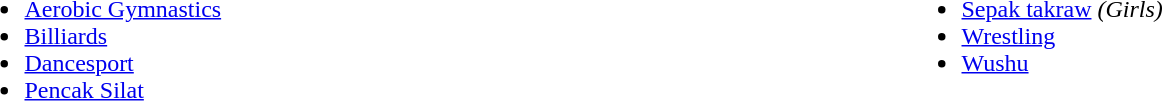<table style="width:99%;">
<tr>
<td valign=top width=25%><br><ul><li> <a href='#'>Aerobic Gymnastics</a></li><li> <a href='#'>Billiards</a></li><li> <a href='#'>Dancesport</a></li><li><a href='#'>Pencak Silat</a></li></ul></td>
<td valign=top width=25%><br><ul><li> <a href='#'>Sepak takraw</a> <em>(Girls)</em></li><li> <a href='#'>Wrestling</a></li><li> <a href='#'>Wushu</a></li></ul></td>
</tr>
</table>
